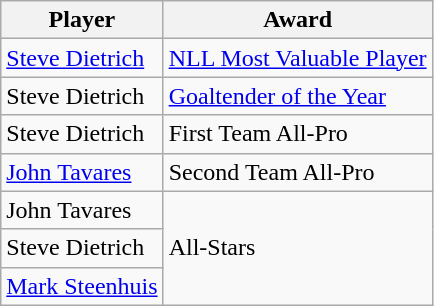<table class="wikitable">
<tr>
<th>Player</th>
<th>Award</th>
</tr>
<tr>
<td><a href='#'>Steve Dietrich</a></td>
<td><a href='#'>NLL Most Valuable Player</a></td>
</tr>
<tr>
<td>Steve Dietrich</td>
<td><a href='#'>Goaltender of the Year</a></td>
</tr>
<tr>
<td>Steve Dietrich</td>
<td>First Team All-Pro</td>
</tr>
<tr>
<td><a href='#'>John Tavares</a></td>
<td>Second Team All-Pro</td>
</tr>
<tr>
<td>John Tavares</td>
<td rowspan=3>All-Stars</td>
</tr>
<tr>
<td>Steve Dietrich</td>
</tr>
<tr>
<td><a href='#'>Mark Steenhuis</a></td>
</tr>
</table>
